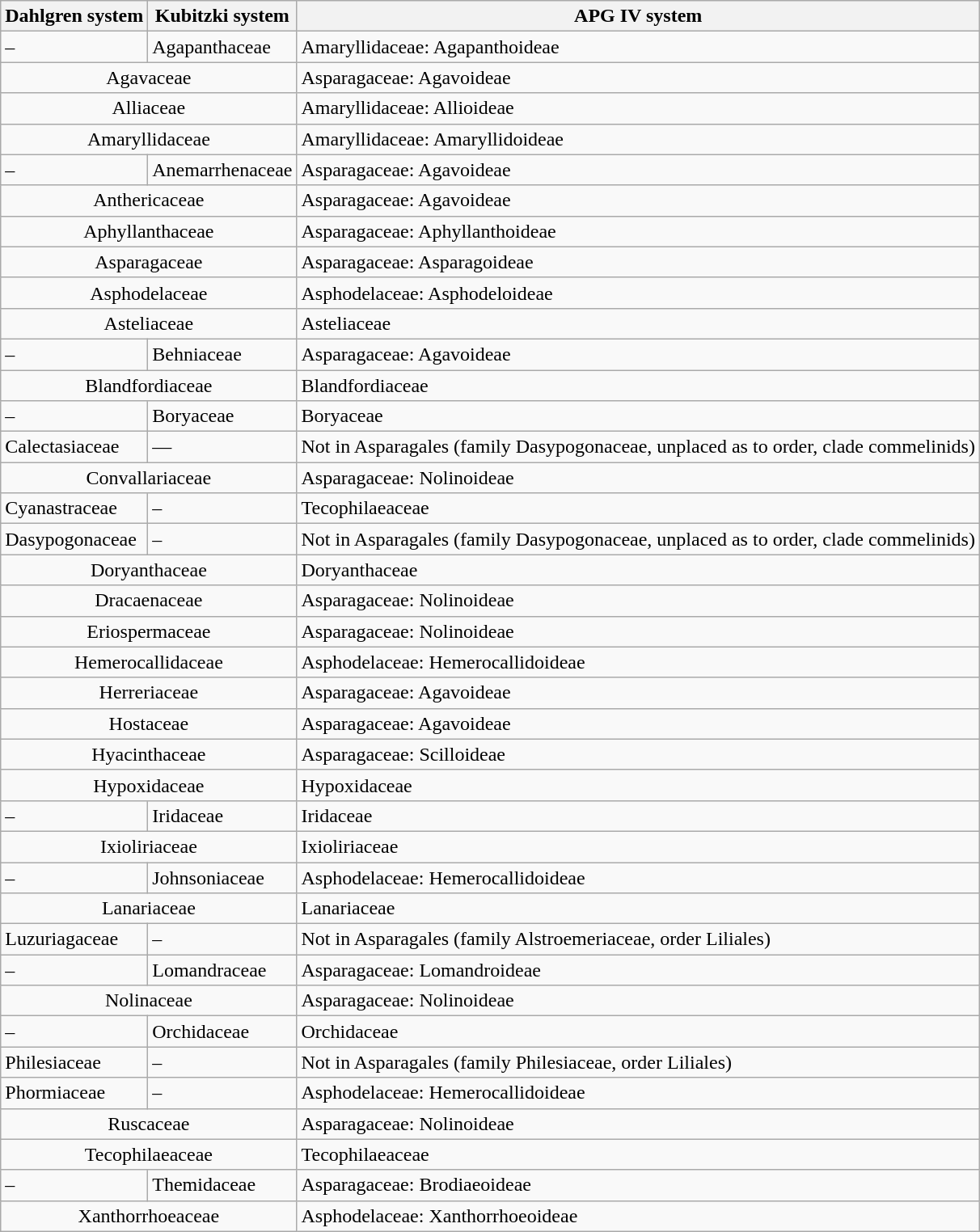<table class="wikitable">
<tr>
<th>Dahlgren system</th>
<th>Kubitzki system</th>
<th>APG IV system</th>
</tr>
<tr>
<td>–</td>
<td>Agapanthaceae</td>
<td>Amaryllidaceae: Agapanthoideae</td>
</tr>
<tr>
<td colspan="2"  style="text-align:center;">Agavaceae</td>
<td>Asparagaceae: Agavoideae</td>
</tr>
<tr>
<td colspan="2" style="text-align:center;">Alliaceae</td>
<td>Amaryllidaceae: Allioideae</td>
</tr>
<tr>
<td colspan="2" style="text-align:center;">Amaryllidaceae</td>
<td>Amaryllidaceae: Amaryllidoideae</td>
</tr>
<tr>
<td>–</td>
<td>Anemarrhenaceae</td>
<td>Asparagaceae: Agavoideae</td>
</tr>
<tr>
<td colspan="2" style="text-align:center;">Anthericaceae</td>
<td>Asparagaceae: Agavoideae</td>
</tr>
<tr>
<td colspan="2" style="text-align:center;">Aphyllanthaceae</td>
<td>Asparagaceae: Aphyllanthoideae</td>
</tr>
<tr>
<td colspan="2" style="text-align:center;">Asparagaceae</td>
<td>Asparagaceae: Asparagoideae</td>
</tr>
<tr>
<td colspan="2" style="text-align:center;">Asphodelaceae</td>
<td>Asphodelaceae: Asphodeloideae</td>
</tr>
<tr>
<td colspan="2" style="text-align:center;">Asteliaceae</td>
<td>Asteliaceae</td>
</tr>
<tr>
<td>–</td>
<td>Behniaceae</td>
<td>Asparagaceae: Agavoideae</td>
</tr>
<tr>
<td colspan="2" style="text-align:center;">Blandfordiaceae</td>
<td>Blandfordiaceae</td>
</tr>
<tr>
<td>–</td>
<td>Boryaceae</td>
<td>Boryaceae</td>
</tr>
<tr>
<td>Calectasiaceae</td>
<td>—</td>
<td>Not in Asparagales (family Dasypogonaceae, unplaced as to order, clade commelinids)</td>
</tr>
<tr>
<td colspan="2" style="text-align:center;">Convallariaceae</td>
<td>Asparagaceae: Nolinoideae</td>
</tr>
<tr>
<td>Cyanastraceae</td>
<td>–</td>
<td>Tecophilaeaceae</td>
</tr>
<tr>
<td>Dasypogonaceae</td>
<td>–</td>
<td>Not in Asparagales (family Dasypogonaceae, unplaced as to order, clade commelinids)</td>
</tr>
<tr>
<td colspan="2" style="text-align:center;">Doryanthaceae</td>
<td>Doryanthaceae</td>
</tr>
<tr>
<td colspan="2" style="text-align:center;">Dracaenaceae</td>
<td>Asparagaceae: Nolinoideae</td>
</tr>
<tr>
<td colspan="2" style="text-align:center;">Eriospermaceae</td>
<td>Asparagaceae: Nolinoideae</td>
</tr>
<tr>
<td colspan="2" style="text-align:center;">Hemerocallidaceae</td>
<td>Asphodelaceae: Hemerocallidoideae</td>
</tr>
<tr>
<td colspan="2" style="text-align:center;">Herreriaceae</td>
<td>Asparagaceae: Agavoideae</td>
</tr>
<tr>
<td colspan="2" style="text-align:center;">Hostaceae</td>
<td>Asparagaceae: Agavoideae</td>
</tr>
<tr>
<td colspan="2" style="text-align:center;">Hyacinthaceae</td>
<td>Asparagaceae: Scilloideae</td>
</tr>
<tr>
<td colspan="2" style="text-align:center;">Hypoxidaceae</td>
<td>Hypoxidaceae</td>
</tr>
<tr>
<td>–</td>
<td>Iridaceae</td>
<td>Iridaceae</td>
</tr>
<tr>
<td colspan="2" style="text-align:center;">Ixioliriaceae</td>
<td>Ixioliriaceae</td>
</tr>
<tr>
<td>–</td>
<td>Johnsoniaceae</td>
<td>Asphodelaceae: Hemerocallidoideae</td>
</tr>
<tr>
<td colspan="2" style="text-align:center;">Lanariaceae</td>
<td>Lanariaceae</td>
</tr>
<tr>
<td>Luzuriagaceae</td>
<td>–</td>
<td>Not in Asparagales (family Alstroemeriaceae, order Liliales)</td>
</tr>
<tr>
<td>–</td>
<td>Lomandraceae</td>
<td>Asparagaceae: Lomandroideae</td>
</tr>
<tr>
<td colspan="2" style="text-align:center;">Nolinaceae</td>
<td>Asparagaceae: Nolinoideae</td>
</tr>
<tr>
<td>–</td>
<td>Orchidaceae</td>
<td>Orchidaceae</td>
</tr>
<tr>
<td>Philesiaceae</td>
<td>–</td>
<td>Not in Asparagales (family Philesiaceae, order Liliales)</td>
</tr>
<tr>
<td>Phormiaceae</td>
<td>–</td>
<td>Asphodelaceae: Hemerocallidoideae</td>
</tr>
<tr>
<td colspan="2" style="text-align:center;">Ruscaceae</td>
<td>Asparagaceae: Nolinoideae</td>
</tr>
<tr>
<td colspan="2" style="text-align:center;">Tecophilaeaceae</td>
<td>Tecophilaeaceae</td>
</tr>
<tr>
<td>–</td>
<td>Themidaceae</td>
<td>Asparagaceae: Brodiaeoideae</td>
</tr>
<tr>
<td colspan="2" style="text-align:center;">Xanthorrhoeaceae</td>
<td>Asphodelaceae: Xanthorrhoeoideae</td>
</tr>
</table>
